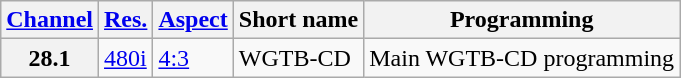<table class="wikitable">
<tr>
<th><a href='#'>Channel</a></th>
<th><a href='#'>Res.</a></th>
<th><a href='#'>Aspect</a></th>
<th>Short name</th>
<th>Programming</th>
</tr>
<tr>
<th scope = "row">28.1</th>
<td><a href='#'>480i</a></td>
<td><a href='#'>4:3</a></td>
<td>WGTB-CD</td>
<td>Main WGTB-CD programming</td>
</tr>
</table>
